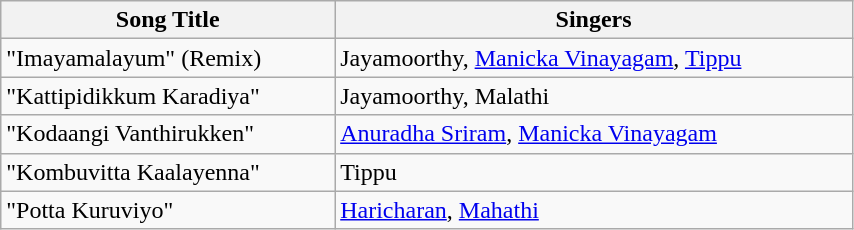<table class="wikitable" style="width:45%;">
<tr>
<th>Song Title</th>
<th>Singers</th>
</tr>
<tr>
<td>"Imayamalayum" (Remix)</td>
<td>Jayamoorthy, <a href='#'>Manicka Vinayagam</a>, <a href='#'>Tippu</a></td>
</tr>
<tr>
<td>"Kattipidikkum Karadiya"</td>
<td>Jayamoorthy, Malathi</td>
</tr>
<tr>
<td>"Kodaangi Vanthirukken"</td>
<td><a href='#'>Anuradha Sriram</a>, <a href='#'>Manicka Vinayagam</a></td>
</tr>
<tr>
<td>"Kombuvitta Kaalayenna"</td>
<td>Tippu</td>
</tr>
<tr>
<td>"Potta Kuruviyo"</td>
<td><a href='#'>Haricharan</a>, <a href='#'>Mahathi</a></td>
</tr>
</table>
